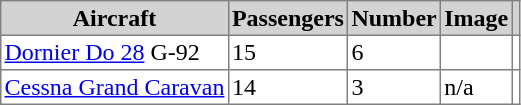<table class="toccolours" border="1" cellpadding="2" style="border-collapse:collapse">
<tr bgcolor=lightgrey>
<th>Aircraft</th>
<th>Passengers</th>
<th>Number</th>
<th>Image</th>
<th></th>
</tr>
<tr>
<td><a href='#'>Dornier Do 28</a> G-92</td>
<td>15</td>
<td>6</td>
<td></td>
<td></td>
</tr>
<tr>
<td><a href='#'>Cessna Grand Caravan</a></td>
<td>14</td>
<td>3</td>
<td>n/a</td>
<td></td>
</tr>
</table>
